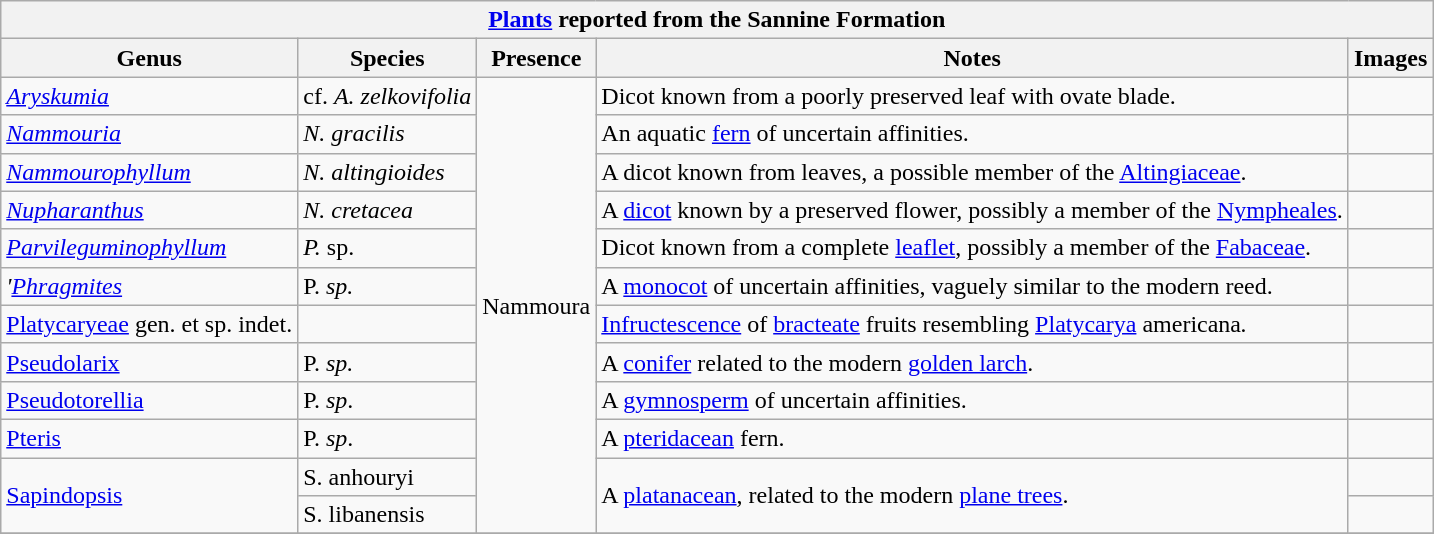<table class="wikitable" align="center">
<tr>
<th colspan="5" align="center"><strong><a href='#'>Plants</a> reported from the Sannine Formation</strong></th>
</tr>
<tr>
<th>Genus</th>
<th>Species</th>
<th>Presence</th>
<th>Notes</th>
<th>Images</th>
</tr>
<tr>
<td><em><a href='#'>Aryskumia</a></em></td>
<td>cf. <em>A. zelkovifolia</em></td>
<td rowspan="12">Nammoura</td>
<td>Dicot known from a poorly preserved leaf with ovate blade.</td>
<td></td>
</tr>
<tr>
<td><em><a href='#'>Nammouria</a></em></td>
<td><em>N. gracilis</em></td>
<td>An aquatic <a href='#'>fern</a> of uncertain affinities.</td>
<td></td>
</tr>
<tr>
<td><em><a href='#'>Nammourophyllum</a></em></td>
<td><em>N. altingioides</em></td>
<td>A dicot known from leaves, a possible member of the <a href='#'>Altingiaceae</a>.</td>
<td></td>
</tr>
<tr>
<td><em><a href='#'>Nupharanthus</a></em></td>
<td><em>N. cretacea</em></td>
<td>A <a href='#'>dicot</a> known by a preserved flower, possibly a member of the <a href='#'>Nympheales</a>.</td>
<td></td>
</tr>
<tr>
<td><em><a href='#'>Parvileguminophyllum</a></em></td>
<td><em>P.</em> sp.</td>
<td>Dicot known from a complete <a href='#'>leaflet</a>, possibly a member of the <a href='#'>Fabaceae</a>.</td>
<td></td>
</tr>
<tr>
<td><em>'<a href='#'>Phragmites</a><strong></td>
<td></em>P.<em> sp.</td>
<td>A <a href='#'>monocot</a> of uncertain affinities, vaguely similar to the modern reed.</td>
<td></td>
</tr>
<tr>
<td><a href='#'>Platycaryeae</a> gen. et sp. indet.</td>
<td></td>
<td><a href='#'>Infructescence</a> of <a href='#'>bracteate</a> fruits resembling </em><a href='#'>Platycarya</a> americana<em>.</td>
<td></td>
</tr>
<tr>
<td></em><a href='#'>Pseudolarix</a><em></td>
<td></em>P.<em> sp.</td>
<td>A <a href='#'>conifer</a> related to the modern <a href='#'>golden larch</a>.</td>
<td></td>
</tr>
<tr>
<td></em><a href='#'>Pseudotorellia</a><em></td>
<td></em>P.<em> sp</em>.<em></td>
<td>A <a href='#'>gymnosperm</a> of uncertain affinities.</td>
<td></td>
</tr>
<tr>
<td></em><a href='#'>Pteris</a><em></td>
<td></em>P.<em> sp</em>.<em></td>
<td>A <a href='#'>pteridacean</a> fern.</td>
<td></td>
</tr>
<tr>
<td rowspan=2></em><a href='#'>Sapindopsis</a><em></td>
<td></em>S. anhouryi<em></td>
<td rowspan="2">A <a href='#'>platanacean</a>, related to the modern <a href='#'>plane trees</a>.</td>
<td></td>
</tr>
<tr>
<td></em>S. libanensis<em></td>
<td></td>
</tr>
<tr>
</tr>
</table>
